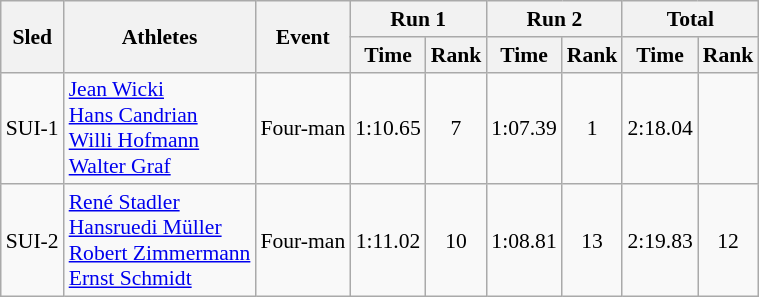<table class="wikitable"  border="1" style="font-size:90%">
<tr>
<th rowspan="2">Sled</th>
<th rowspan="2">Athletes</th>
<th rowspan="2">Event</th>
<th colspan="2">Run 1</th>
<th colspan="2">Run 2</th>
<th colspan="2">Total</th>
</tr>
<tr>
<th>Time</th>
<th>Rank</th>
<th>Time</th>
<th>Rank</th>
<th>Time</th>
<th>Rank</th>
</tr>
<tr>
<td align="center">SUI-1</td>
<td><a href='#'>Jean Wicki</a><br><a href='#'>Hans Candrian</a><br><a href='#'>Willi Hofmann</a><br><a href='#'>Walter Graf</a></td>
<td>Four-man</td>
<td align="center">1:10.65</td>
<td align="center">7</td>
<td align="center">1:07.39</td>
<td align="center">1</td>
<td align="center">2:18.04</td>
<td align="center"></td>
</tr>
<tr>
<td align="center">SUI-2</td>
<td><a href='#'>René Stadler</a><br><a href='#'>Hansruedi Müller</a><br><a href='#'>Robert Zimmermann</a><br><a href='#'>Ernst Schmidt</a></td>
<td>Four-man</td>
<td align="center">1:11.02</td>
<td align="center">10</td>
<td align="center">1:08.81</td>
<td align="center">13</td>
<td align="center">2:19.83</td>
<td align="center">12</td>
</tr>
</table>
